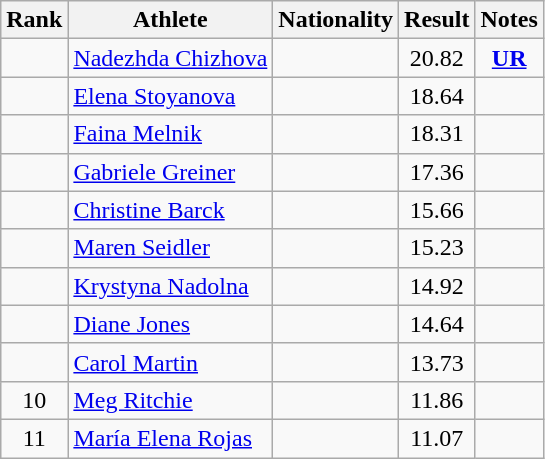<table class="wikitable sortable" style="text-align:center">
<tr>
<th>Rank</th>
<th>Athlete</th>
<th>Nationality</th>
<th>Result</th>
<th>Notes</th>
</tr>
<tr>
<td></td>
<td align=left><a href='#'>Nadezhda Chizhova</a></td>
<td align=left></td>
<td>20.82</td>
<td><strong><a href='#'>UR</a></strong></td>
</tr>
<tr>
<td></td>
<td align=left><a href='#'>Elena Stoyanova</a></td>
<td align=left></td>
<td>18.64</td>
<td></td>
</tr>
<tr>
<td></td>
<td align=left><a href='#'>Faina Melnik</a></td>
<td align=left></td>
<td>18.31</td>
<td></td>
</tr>
<tr>
<td></td>
<td align=left><a href='#'>Gabriele Greiner</a></td>
<td align=left></td>
<td>17.36</td>
<td></td>
</tr>
<tr>
<td></td>
<td align=left><a href='#'>Christine Barck</a></td>
<td align=left></td>
<td>15.66</td>
<td></td>
</tr>
<tr>
<td></td>
<td align=left><a href='#'>Maren Seidler</a></td>
<td align=left></td>
<td>15.23</td>
<td></td>
</tr>
<tr>
<td></td>
<td align=left><a href='#'>Krystyna Nadolna</a></td>
<td align=left></td>
<td>14.92</td>
<td></td>
</tr>
<tr>
<td></td>
<td align=left><a href='#'>Diane Jones</a></td>
<td align=left></td>
<td>14.64</td>
<td></td>
</tr>
<tr>
<td></td>
<td align=left><a href='#'>Carol Martin</a></td>
<td align=left></td>
<td>13.73</td>
<td></td>
</tr>
<tr>
<td>10</td>
<td align=left><a href='#'>Meg Ritchie</a></td>
<td align=left></td>
<td>11.86</td>
<td></td>
</tr>
<tr>
<td>11</td>
<td align=left><a href='#'>María Elena Rojas</a></td>
<td align=left></td>
<td>11.07</td>
<td></td>
</tr>
</table>
